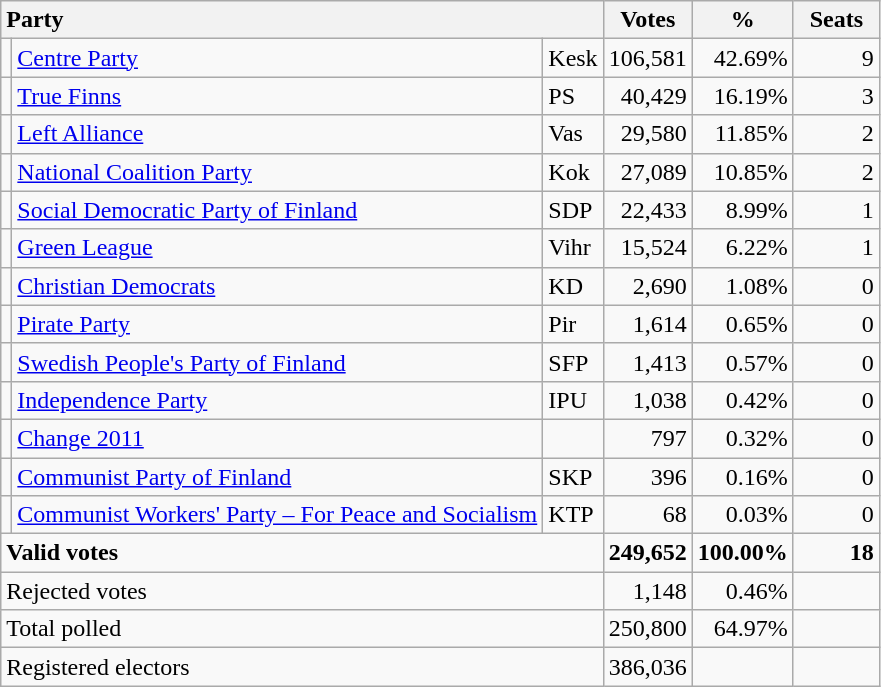<table class="wikitable" border="1" style="text-align:right;">
<tr>
<th style="text-align:left;" colspan=3>Party</th>
<th align=center width="50">Votes</th>
<th align=center width="50">%</th>
<th align=center width="50">Seats</th>
</tr>
<tr>
<td></td>
<td align=left><a href='#'>Centre Party</a></td>
<td align=left>Kesk</td>
<td>106,581</td>
<td>42.69%</td>
<td>9</td>
</tr>
<tr>
<td></td>
<td align=left><a href='#'>True Finns</a></td>
<td align=left>PS</td>
<td>40,429</td>
<td>16.19%</td>
<td>3</td>
</tr>
<tr>
<td></td>
<td align=left><a href='#'>Left Alliance</a></td>
<td align=left>Vas</td>
<td>29,580</td>
<td>11.85%</td>
<td>2</td>
</tr>
<tr>
<td></td>
<td align=left><a href='#'>National Coalition Party</a></td>
<td align=left>Kok</td>
<td>27,089</td>
<td>10.85%</td>
<td>2</td>
</tr>
<tr>
<td></td>
<td align=left style="white-space: nowrap;"><a href='#'>Social Democratic Party of Finland</a></td>
<td align=left>SDP</td>
<td>22,433</td>
<td>8.99%</td>
<td>1</td>
</tr>
<tr>
<td></td>
<td align=left><a href='#'>Green League</a></td>
<td align=left>Vihr</td>
<td>15,524</td>
<td>6.22%</td>
<td>1</td>
</tr>
<tr>
<td></td>
<td align=left><a href='#'>Christian Democrats</a></td>
<td align=left>KD</td>
<td>2,690</td>
<td>1.08%</td>
<td>0</td>
</tr>
<tr>
<td></td>
<td align=left><a href='#'>Pirate Party</a></td>
<td align=left>Pir</td>
<td>1,614</td>
<td>0.65%</td>
<td>0</td>
</tr>
<tr>
<td></td>
<td align=left><a href='#'>Swedish People's Party of Finland</a></td>
<td align=left>SFP</td>
<td>1,413</td>
<td>0.57%</td>
<td>0</td>
</tr>
<tr>
<td></td>
<td align=left><a href='#'>Independence Party</a></td>
<td align=left>IPU</td>
<td>1,038</td>
<td>0.42%</td>
<td>0</td>
</tr>
<tr>
<td></td>
<td align=left><a href='#'>Change 2011</a></td>
<td align=left></td>
<td>797</td>
<td>0.32%</td>
<td>0</td>
</tr>
<tr>
<td></td>
<td align=left><a href='#'>Communist Party of Finland</a></td>
<td align=left>SKP</td>
<td>396</td>
<td>0.16%</td>
<td>0</td>
</tr>
<tr>
<td></td>
<td align=left><a href='#'>Communist Workers' Party – For Peace and Socialism</a></td>
<td align=left>KTP</td>
<td>68</td>
<td>0.03%</td>
<td>0</td>
</tr>
<tr style="font-weight:bold">
<td align=left colspan=3>Valid votes</td>
<td>249,652</td>
<td>100.00%</td>
<td>18</td>
</tr>
<tr>
<td align=left colspan=3>Rejected votes</td>
<td>1,148</td>
<td>0.46%</td>
<td></td>
</tr>
<tr>
<td align=left colspan=3>Total polled</td>
<td>250,800</td>
<td>64.97%</td>
<td></td>
</tr>
<tr>
<td align=left colspan=3>Registered electors</td>
<td>386,036</td>
<td></td>
<td></td>
</tr>
</table>
